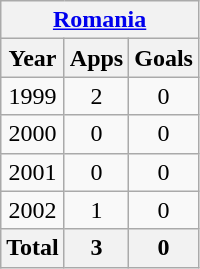<table class="wikitable" style="text-align:center">
<tr>
<th colspan=3><a href='#'>Romania</a></th>
</tr>
<tr>
<th>Year</th>
<th>Apps</th>
<th>Goals</th>
</tr>
<tr>
<td>1999</td>
<td>2</td>
<td>0</td>
</tr>
<tr>
<td>2000</td>
<td>0</td>
<td>0</td>
</tr>
<tr>
<td>2001</td>
<td>0</td>
<td>0</td>
</tr>
<tr>
<td>2002</td>
<td>1</td>
<td>0</td>
</tr>
<tr>
<th>Total</th>
<th>3</th>
<th>0</th>
</tr>
</table>
